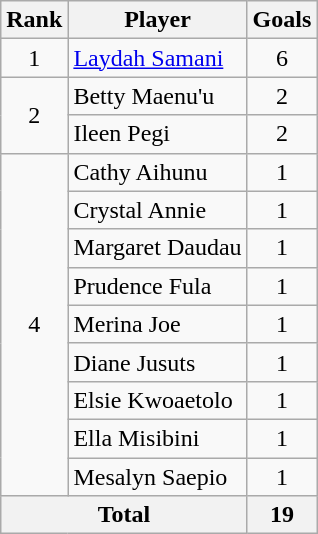<table class="wikitable" style="text-align:center;">
<tr>
<th>Rank</th>
<th>Player</th>
<th>Goals</th>
</tr>
<tr>
<td>1</td>
<td style="text-align:left"><a href='#'>Laydah Samani</a></td>
<td>6</td>
</tr>
<tr>
<td rowspan="2">2</td>
<td style="text-align:left">Betty Maenu'u</td>
<td>2</td>
</tr>
<tr>
<td style="text-align:left">Ileen Pegi</td>
<td>2</td>
</tr>
<tr>
<td rowspan="9">4</td>
<td style="text-align:left">Cathy Aihunu</td>
<td>1</td>
</tr>
<tr>
<td style="text-align:left">Crystal Annie</td>
<td>1</td>
</tr>
<tr>
<td style="text-align:left">Margaret Daudau</td>
<td>1</td>
</tr>
<tr>
<td style="text-align:left">Prudence Fula</td>
<td>1</td>
</tr>
<tr>
<td style="text-align:left">Merina Joe</td>
<td>1</td>
</tr>
<tr>
<td style="text-align:left">Diane Jusuts</td>
<td>1</td>
</tr>
<tr>
<td style="text-align:left">Elsie Kwoaetolo</td>
<td>1</td>
</tr>
<tr>
<td style="text-align:left">Ella Misibini</td>
<td>1</td>
</tr>
<tr>
<td style="text-align:left">Mesalyn Saepio</td>
<td>1</td>
</tr>
<tr>
<th colspan="2">Total</th>
<th>19</th>
</tr>
</table>
